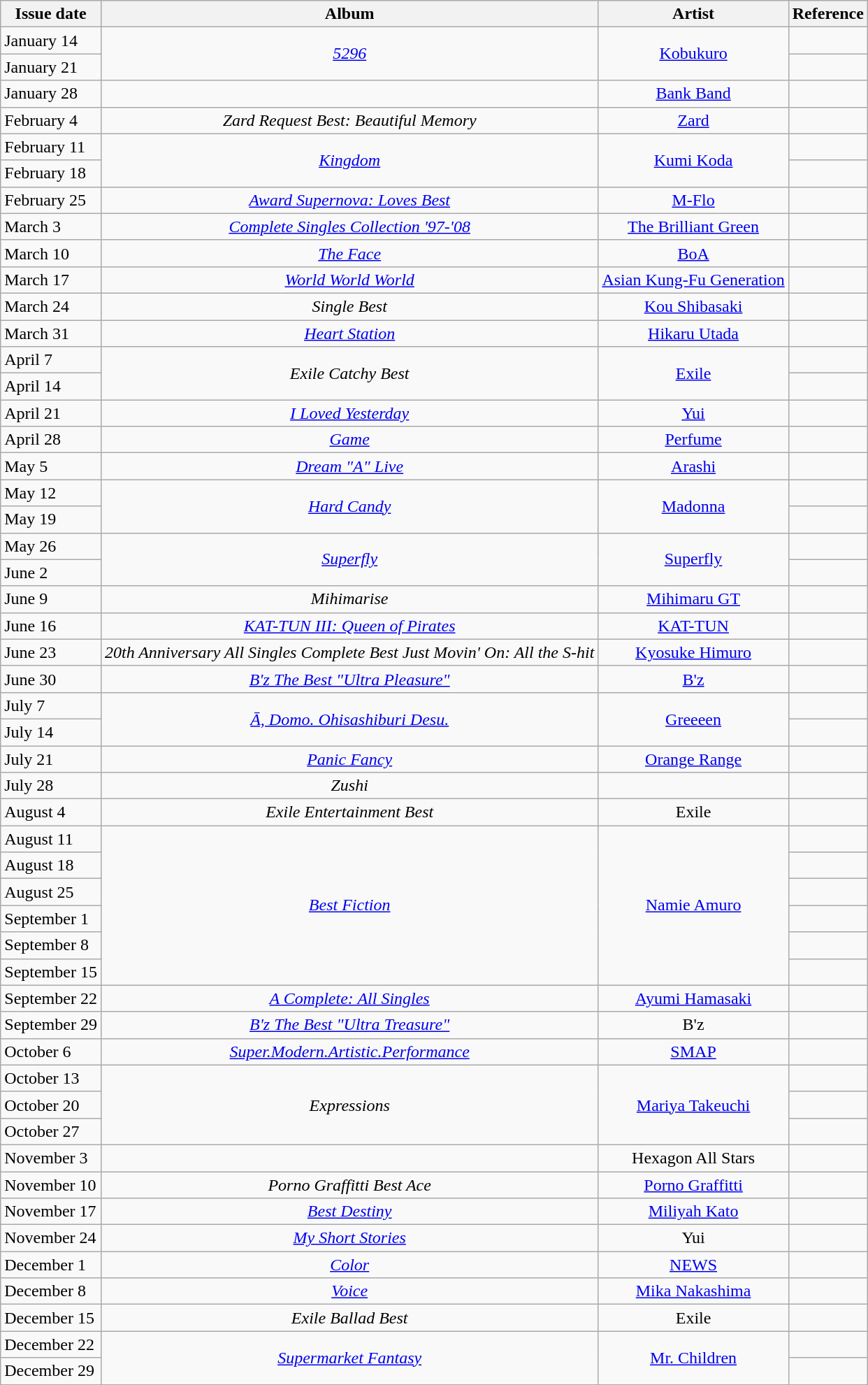<table class="wikitable">
<tr>
<th style="text-align: center;">Issue date</th>
<th style="text-align: center;">Album</th>
<th style="text-align: center;">Artist</th>
<th style="text-align: center;">Reference</th>
</tr>
<tr>
<td>January 14</td>
<td style="text-align: center;" rowspan="2"><em><a href='#'>5296</a></em></td>
<td style="text-align: center;" rowspan="2"><a href='#'>Kobukuro</a></td>
<td style="text-align: center;"></td>
</tr>
<tr>
<td>January 21</td>
<td style="text-align: center;"></td>
</tr>
<tr>
<td>January 28</td>
<td style="text-align: center;"></td>
<td style="text-align: center;"><a href='#'>Bank Band</a></td>
<td style="text-align: center;"></td>
</tr>
<tr>
<td>February 4</td>
<td style="text-align: center;"><em>Zard Request Best: Beautiful Memory</em></td>
<td style="text-align: center;"><a href='#'>Zard</a></td>
<td style="text-align: center;"></td>
</tr>
<tr>
<td>February 11</td>
<td style="text-align: center;" rowspan="2"><em><a href='#'>Kingdom</a></em></td>
<td style="text-align: center;" rowspan="2"><a href='#'>Kumi Koda</a></td>
<td style="text-align: center;"></td>
</tr>
<tr>
<td>February 18</td>
<td style="text-align: center;"></td>
</tr>
<tr>
<td>February 25</td>
<td style="text-align: center;"><em><a href='#'>Award Supernova: Loves Best</a></em></td>
<td style="text-align: center;"><a href='#'>M-Flo</a></td>
<td style="text-align: center;"></td>
</tr>
<tr>
<td>March 3</td>
<td style="text-align: center;"><em><a href='#'>Complete Singles Collection '97-'08</a></em></td>
<td style="text-align: center;"><a href='#'>The Brilliant Green</a></td>
<td style="text-align: center;"></td>
</tr>
<tr>
<td>March 10</td>
<td style="text-align: center;"><em><a href='#'>The Face</a></em></td>
<td style="text-align: center;"><a href='#'>BoA</a></td>
<td style="text-align: center;"></td>
</tr>
<tr>
<td>March 17</td>
<td style="text-align: center;"><em><a href='#'>World World World</a></em></td>
<td style="text-align: center;"><a href='#'>Asian Kung-Fu Generation</a></td>
<td style="text-align: center;"></td>
</tr>
<tr>
<td>March 24</td>
<td style="text-align: center;"><em>Single Best</em></td>
<td style="text-align: center;"><a href='#'>Kou Shibasaki</a></td>
<td style="text-align: center;"></td>
</tr>
<tr>
<td>March 31</td>
<td style="text-align: center;"><em><a href='#'>Heart Station</a></em></td>
<td style="text-align: center;"><a href='#'>Hikaru Utada</a></td>
<td style="text-align: center;"></td>
</tr>
<tr>
<td>April 7</td>
<td style="text-align: center;" rowspan="2"><em>Exile Catchy Best</em></td>
<td style="text-align: center;" rowspan="2"><a href='#'>Exile</a></td>
<td style="text-align: center;"></td>
</tr>
<tr>
<td>April 14</td>
<td style="text-align: center;"></td>
</tr>
<tr>
<td>April 21</td>
<td style="text-align: center;"><em><a href='#'>I Loved Yesterday</a></em></td>
<td style="text-align: center;"><a href='#'>Yui</a></td>
<td style="text-align: center;"></td>
</tr>
<tr>
<td>April 28</td>
<td style="text-align: center;"><em><a href='#'>Game</a></em></td>
<td style="text-align: center;"><a href='#'>Perfume</a></td>
<td style="text-align: center;"></td>
</tr>
<tr>
<td>May 5</td>
<td style="text-align: center;"><em><a href='#'>Dream "A" Live</a></em></td>
<td style="text-align: center;"><a href='#'>Arashi</a></td>
<td style="text-align: center;"></td>
</tr>
<tr>
<td>May 12</td>
<td style="text-align: center;" rowspan="2"><em><a href='#'>Hard Candy</a></em></td>
<td style="text-align: center;" rowspan="2"><a href='#'>Madonna</a></td>
<td style="text-align: center;"></td>
</tr>
<tr>
<td>May 19</td>
<td style="text-align: center;"></td>
</tr>
<tr>
<td>May 26</td>
<td style="text-align: center;" rowspan="2"><em><a href='#'>Superfly</a></em></td>
<td style="text-align: center;" rowspan="2"><a href='#'>Superfly</a></td>
<td style="text-align: center;"></td>
</tr>
<tr>
<td>June 2</td>
<td style="text-align: center;"></td>
</tr>
<tr>
<td>June 9</td>
<td style="text-align: center;"><em>Mihimarise</em></td>
<td style="text-align: center;"><a href='#'>Mihimaru GT</a></td>
<td style="text-align: center;"></td>
</tr>
<tr>
<td>June 16</td>
<td style="text-align: center;"><em><a href='#'>KAT-TUN III: Queen of Pirates</a></em></td>
<td style="text-align: center;"><a href='#'>KAT-TUN</a></td>
<td style="text-align: center;"></td>
</tr>
<tr>
<td>June 23</td>
<td style="text-align: center;"><em>20th Anniversary All Singles Complete Best Just Movin' On: All the S-hit</em></td>
<td style="text-align: center;"><a href='#'>Kyosuke Himuro</a></td>
<td style="text-align: center;"></td>
</tr>
<tr>
<td>June 30</td>
<td style="text-align: center;"><em><a href='#'>B'z The Best "Ultra Pleasure"</a></em></td>
<td style="text-align: center;"><a href='#'>B'z</a></td>
<td style="text-align: center;"></td>
</tr>
<tr>
<td>July 7</td>
<td style="text-align: center;" rowspan="2"><em><a href='#'>Ā, Domo. Ohisashiburi Desu.</a></em></td>
<td style="text-align: center;" rowspan="2"><a href='#'>Greeeen</a></td>
<td style="text-align: center;"></td>
</tr>
<tr>
<td>July 14</td>
<td style="text-align: center;"></td>
</tr>
<tr>
<td>July 21</td>
<td style="text-align: center;"><em><a href='#'>Panic Fancy</a></em></td>
<td style="text-align: center;"><a href='#'>Orange Range</a></td>
<td style="text-align: center;"></td>
</tr>
<tr>
<td>July 28</td>
<td style="text-align: center;"><em>Zushi</em></td>
<td style="text-align: center;"></td>
<td style="text-align: center;"></td>
</tr>
<tr>
<td>August 4</td>
<td style="text-align: center;"><em>Exile Entertainment Best</em></td>
<td style="text-align: center;">Exile</td>
<td style="text-align: center;"></td>
</tr>
<tr>
<td>August 11</td>
<td style="text-align: center;" rowspan="6"><em><a href='#'>Best Fiction</a></em></td>
<td style="text-align: center;" rowspan="6"><a href='#'>Namie Amuro</a></td>
<td style="text-align: center;"></td>
</tr>
<tr>
<td>August 18</td>
<td style="text-align: center;"></td>
</tr>
<tr>
<td>August 25</td>
<td style="text-align: center;"></td>
</tr>
<tr>
<td>September 1</td>
<td style="text-align: center;"></td>
</tr>
<tr>
<td>September 8</td>
<td style="text-align: center;"></td>
</tr>
<tr>
<td>September 15</td>
<td style="text-align: center;"></td>
</tr>
<tr>
<td>September 22</td>
<td style="text-align: center;"><em><a href='#'>A Complete: All Singles</a></em></td>
<td style="text-align: center;"><a href='#'>Ayumi Hamasaki</a></td>
<td style="text-align: center;"></td>
</tr>
<tr>
<td>September 29</td>
<td style="text-align: center;"><em><a href='#'>B'z The Best "Ultra Treasure"</a></em></td>
<td style="text-align: center;">B'z</td>
<td style="text-align: center;"></td>
</tr>
<tr>
<td>October 6</td>
<td style="text-align: center;"><em><a href='#'>Super.Modern.Artistic.Performance</a></em></td>
<td style="text-align: center;"><a href='#'>SMAP</a></td>
<td style="text-align: center;"></td>
</tr>
<tr>
<td>October 13</td>
<td style="text-align: center;" rowspan="3"><em>Expressions</em></td>
<td style="text-align: center;" rowspan="3"><a href='#'>Mariya Takeuchi</a></td>
<td style="text-align: center;"></td>
</tr>
<tr>
<td>October 20</td>
<td style="text-align: center;"></td>
</tr>
<tr>
<td>October 27</td>
<td style="text-align: center;"></td>
</tr>
<tr>
<td>November 3</td>
<td style="text-align: center;"></td>
<td style="text-align: center;">Hexagon All Stars</td>
<td style="text-align: center;"></td>
</tr>
<tr>
<td>November 10</td>
<td style="text-align: center;"><em>Porno Graffitti Best Ace</em></td>
<td style="text-align: center;"><a href='#'>Porno Graffitti</a></td>
<td style="text-align: center;"></td>
</tr>
<tr>
<td>November 17</td>
<td style="text-align: center;"><em><a href='#'>Best Destiny</a></em></td>
<td style="text-align: center;"><a href='#'>Miliyah Kato</a></td>
<td style="text-align: center;"></td>
</tr>
<tr>
<td>November 24</td>
<td style="text-align: center;"><em><a href='#'>My Short Stories</a></em></td>
<td style="text-align: center;">Yui</td>
<td style="text-align: center;"></td>
</tr>
<tr>
<td>December 1</td>
<td style="text-align: center;"><em><a href='#'>Color</a></em></td>
<td style="text-align: center;"><a href='#'>NEWS</a></td>
<td style="text-align: center;"></td>
</tr>
<tr>
<td>December 8</td>
<td style="text-align: center;"><em><a href='#'>Voice</a></em></td>
<td style="text-align: center;"><a href='#'>Mika Nakashima</a></td>
<td style="text-align: center;"></td>
</tr>
<tr>
<td>December 15</td>
<td style="text-align: center;"><em>Exile Ballad Best</em></td>
<td style="text-align: center;">Exile</td>
<td style="text-align: center;"></td>
</tr>
<tr>
<td>December 22</td>
<td style="text-align: center;" rowspan="2"><em><a href='#'>Supermarket Fantasy</a></em></td>
<td style="text-align: center;" rowspan="2"><a href='#'>Mr. Children</a></td>
<td style="text-align: center;"></td>
</tr>
<tr>
<td>December 29</td>
<td style="text-align: center;"></td>
</tr>
<tr>
</tr>
</table>
